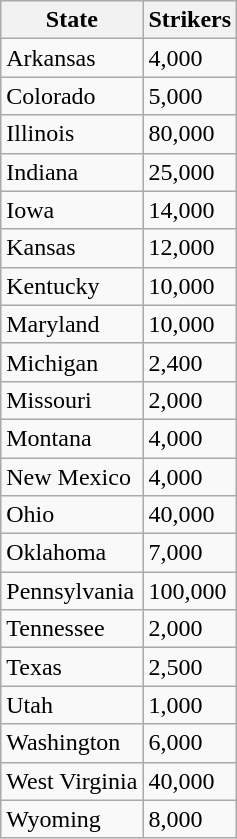<table class="wikitable sortable">
<tr>
<th class="unsortable">State</th>
<th>Strikers</th>
</tr>
<tr>
<td>Arkansas</td>
<td>4,000</td>
</tr>
<tr>
<td>Colorado</td>
<td>5,000</td>
</tr>
<tr>
<td>Illinois</td>
<td>80,000</td>
</tr>
<tr>
<td>Indiana</td>
<td>25,000</td>
</tr>
<tr>
<td>Iowa</td>
<td>14,000</td>
</tr>
<tr>
<td>Kansas</td>
<td>12,000</td>
</tr>
<tr>
<td>Kentucky</td>
<td>10,000</td>
</tr>
<tr>
<td>Maryland</td>
<td>10,000</td>
</tr>
<tr>
<td>Michigan</td>
<td>2,400</td>
</tr>
<tr>
<td>Missouri</td>
<td>2,000</td>
</tr>
<tr>
<td>Montana</td>
<td>4,000</td>
</tr>
<tr>
<td>New Mexico</td>
<td>4,000</td>
</tr>
<tr>
<td>Ohio</td>
<td>40,000</td>
</tr>
<tr>
<td>Oklahoma</td>
<td>7,000</td>
</tr>
<tr>
<td>Pennsylvania</td>
<td>100,000</td>
</tr>
<tr>
<td>Tennessee</td>
<td>2,000</td>
</tr>
<tr>
<td>Texas</td>
<td>2,500</td>
</tr>
<tr>
<td>Utah</td>
<td>1,000</td>
</tr>
<tr>
<td>Washington</td>
<td>6,000</td>
</tr>
<tr>
<td>West Virginia</td>
<td>40,000</td>
</tr>
<tr>
<td>Wyoming</td>
<td>8,000</td>
</tr>
</table>
